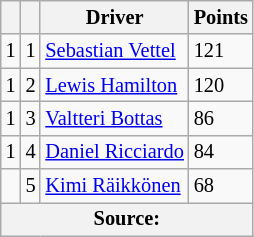<table class="wikitable" style="font-size: 85%;">
<tr>
<th></th>
<th></th>
<th>Driver</th>
<th>Points</th>
</tr>
<tr>
<td align="left"> 1</td>
<td align="center">1</td>
<td data-sort-value="VET"> <a href='#'>Sebastian Vettel</a></td>
<td align="left">121</td>
</tr>
<tr>
<td align="left"> 1</td>
<td align="center">2</td>
<td data-sort-value="HAM"> <a href='#'>Lewis Hamilton</a></td>
<td align="left">120</td>
</tr>
<tr>
<td align="left"> 1</td>
<td align="center">3</td>
<td data-sort-value="BOT"> <a href='#'>Valtteri Bottas</a></td>
<td align="left">86</td>
</tr>
<tr>
<td align="left"> 1</td>
<td align="center">4</td>
<td data-sort-value="RIC"> <a href='#'>Daniel Ricciardo</a></td>
<td align="left">84</td>
</tr>
<tr>
<td align="left"></td>
<td align="center">5</td>
<td data-sort-value="RAI"> <a href='#'>Kimi Räikkönen</a></td>
<td align="left">68</td>
</tr>
<tr>
<th colspan=4>Source:</th>
</tr>
</table>
